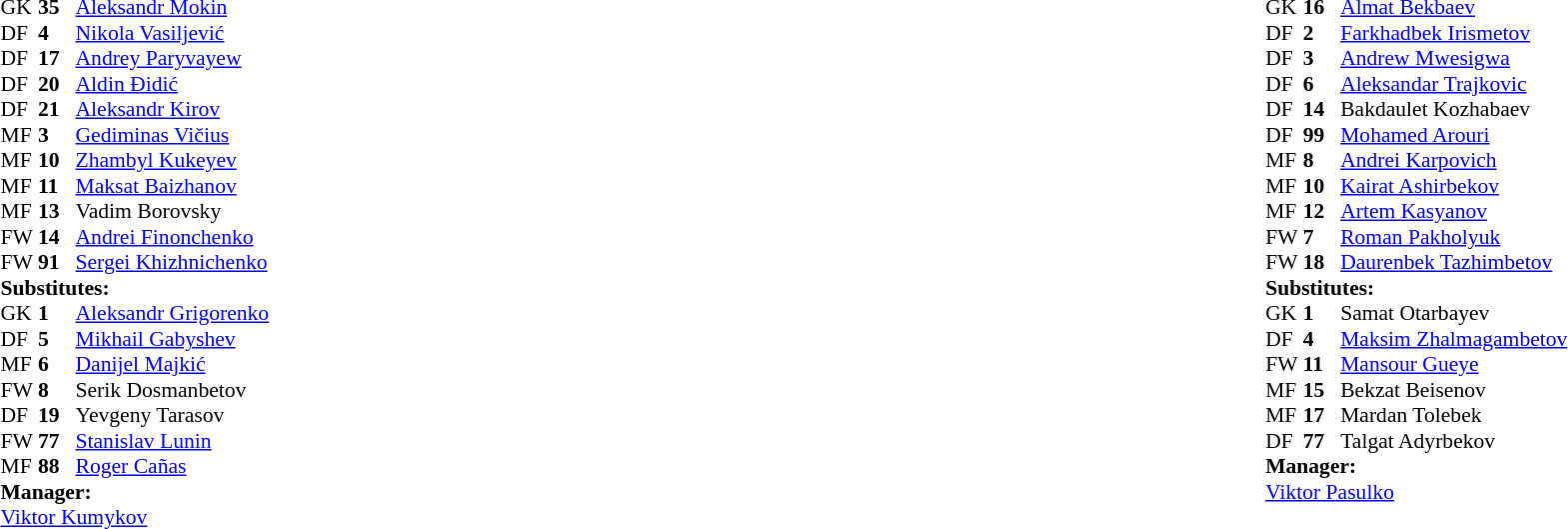<table width="100%">
<tr>
<td valign="top" width="50%"><br><table style="font-size: 90%" cellspacing="0" cellpadding="0">
<tr>
<td colspan=4></td>
</tr>
<tr>
<th width=25></th>
<th width=25></th>
</tr>
<tr>
<td>GK</td>
<td><strong>35</strong></td>
<td> <a href='#'>Aleksandr Mokin</a></td>
</tr>
<tr>
<td>DF</td>
<td><strong>4 </strong></td>
<td> <a href='#'>Nikola Vasiljević</a></td>
<td></td>
</tr>
<tr>
<td>DF</td>
<td><strong>17</strong></td>
<td> <a href='#'>Andrey Paryvayew</a></td>
<td></td>
</tr>
<tr>
<td>DF</td>
<td><strong>20</strong></td>
<td> <a href='#'>Aldin Đidić</a></td>
</tr>
<tr>
<td>DF</td>
<td><strong>21</strong></td>
<td> <a href='#'>Aleksandr Kirov</a></td>
</tr>
<tr>
<td>MF</td>
<td><strong>3 </strong></td>
<td> <a href='#'>Gediminas Vičius</a></td>
</tr>
<tr>
<td>MF</td>
<td><strong>10</strong></td>
<td> <a href='#'>Zhambyl Kukeyev</a></td>
</tr>
<tr>
<td>MF</td>
<td><strong>11</strong></td>
<td> <a href='#'>Maksat Baizhanov</a></td>
<td></td>
<td></td>
</tr>
<tr>
<td>MF</td>
<td><strong>13</strong></td>
<td> Vadim Borovsky</td>
<td></td>
<td></td>
</tr>
<tr>
<td>FW</td>
<td><strong>14</strong></td>
<td> <a href='#'>Andrei Finonchenko</a></td>
</tr>
<tr>
<td>FW</td>
<td><strong>91</strong></td>
<td> <a href='#'>Sergei Khizhnichenko</a></td>
<td></td>
<td></td>
</tr>
<tr>
<td colspan=3><strong>Substitutes:</strong></td>
</tr>
<tr>
<td>GK</td>
<td><strong>1 </strong></td>
<td> <a href='#'>Aleksandr Grigorenko</a></td>
</tr>
<tr>
<td>DF</td>
<td><strong>5 </strong></td>
<td> <a href='#'>Mikhail Gabyshev</a></td>
</tr>
<tr>
<td>MF</td>
<td><strong>6 </strong></td>
<td> <a href='#'>Danijel Majkić</a></td>
</tr>
<tr>
<td>FW</td>
<td><strong>8 </strong></td>
<td> Serik Dosmanbetov</td>
<td></td>
<td></td>
</tr>
<tr>
<td>DF</td>
<td><strong>19</strong></td>
<td> Yevgeny Tarasov</td>
</tr>
<tr>
<td>FW</td>
<td><strong>77</strong></td>
<td> <a href='#'>Stanislav Lunin</a></td>
<td></td>
<td></td>
</tr>
<tr>
<td>MF</td>
<td><strong>88</strong></td>
<td> <a href='#'>Roger Cañas</a></td>
<td></td>
<td></td>
</tr>
<tr>
<td colspan=3><strong>Manager:</strong></td>
</tr>
<tr>
<td colspan=3> <a href='#'>Viktor Kumykov</a></td>
</tr>
</table>
</td>
<td valign="top" width="50%"><br><table style="font-size: 90%" cellspacing="0" cellpadding="0" align="center">
<tr>
<td colspan=4></td>
</tr>
<tr>
<th width="25"></th>
<th width="25"></th>
</tr>
<tr>
<td>GK</td>
<td><strong>16</strong></td>
<td> <a href='#'>Almat Bekbaev</a></td>
</tr>
<tr>
<td>DF</td>
<td><strong>2 </strong></td>
<td> <a href='#'>Farkhadbek Irismetov</a></td>
</tr>
<tr>
<td>DF</td>
<td><strong>3 </strong></td>
<td> <a href='#'>Andrew Mwesigwa</a></td>
</tr>
<tr>
<td>DF</td>
<td><strong>6 </strong></td>
<td> <a href='#'>Aleksandar Trajkovic</a></td>
<td></td>
</tr>
<tr>
<td>DF</td>
<td><strong>14</strong></td>
<td> Bakdaulet Kozhabaev</td>
</tr>
<tr>
<td>DF</td>
<td><strong>99</strong></td>
<td> <a href='#'>Mohamed Arouri</a></td>
<td></td>
</tr>
<tr>
<td>MF</td>
<td><strong>8 </strong></td>
<td> <a href='#'>Andrei Karpovich</a></td>
</tr>
<tr>
<td>MF</td>
<td><strong>10</strong></td>
<td> <a href='#'>Kairat Ashirbekov</a></td>
</tr>
<tr>
<td>MF</td>
<td><strong>12</strong></td>
<td> <a href='#'>Artem Kasyanov</a></td>
</tr>
<tr>
<td>FW</td>
<td><strong>7 </strong></td>
<td> <a href='#'>Roman Pakholyuk</a></td>
<td></td>
<td></td>
</tr>
<tr>
<td>FW</td>
<td><strong>18</strong></td>
<td> <a href='#'>Daurenbek Tazhimbetov</a></td>
<td></td>
<td></td>
</tr>
<tr>
<td colspan=3><strong>Substitutes:</strong></td>
</tr>
<tr>
<td>GK</td>
<td><strong>1 </strong></td>
<td> Samat Otarbayev</td>
</tr>
<tr>
<td>DF</td>
<td><strong>4 </strong></td>
<td> <a href='#'>Maksim Zhalmagambetov</a></td>
</tr>
<tr>
<td>FW</td>
<td><strong>11</strong></td>
<td> <a href='#'>Mansour Gueye</a></td>
<td></td>
<td></td>
</tr>
<tr>
<td>MF</td>
<td><strong>15</strong></td>
<td> Bekzat Beisenov</td>
<td></td>
<td></td>
</tr>
<tr>
<td>MF</td>
<td><strong>17</strong></td>
<td> Mardan Tolebek</td>
</tr>
<tr>
<td>DF</td>
<td><strong>77</strong></td>
<td> Talgat Adyrbekov</td>
</tr>
<tr>
<td colspan=3><strong>Manager:</strong></td>
</tr>
<tr>
<td colspan=3> <a href='#'>Viktor Pasulko</a></td>
</tr>
</table>
</td>
</tr>
</table>
